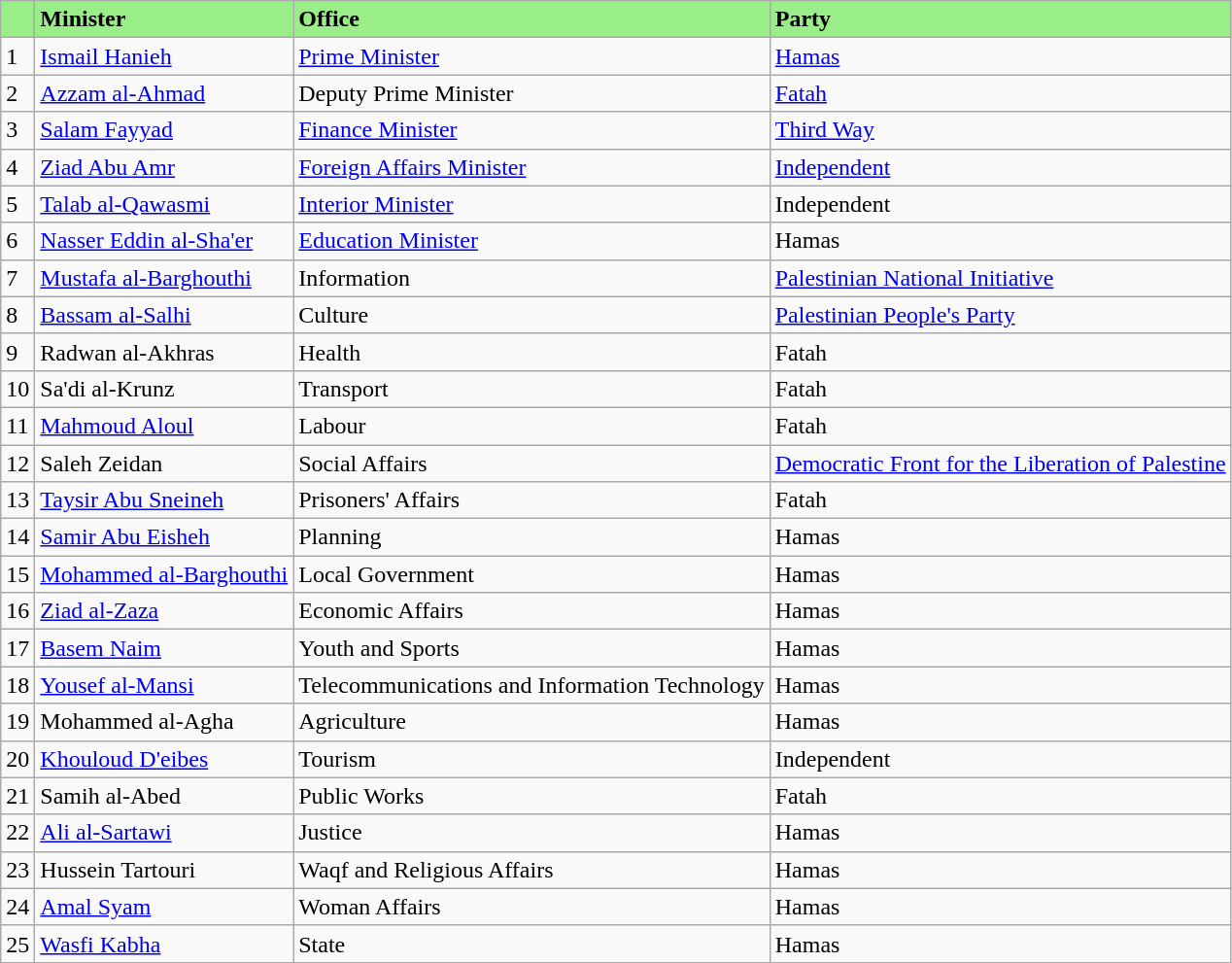<table class="wikitable sortable">
<tr style="background:#99ee88;">
<td></td>
<td><strong>Minister</strong></td>
<td><strong>Office</strong></td>
<td><strong>Party</strong></td>
</tr>
<tr>
<td>1</td>
<td><a href='#'>Ismail Hanieh</a></td>
<td><a href='#'>Prime Minister</a></td>
<td><a href='#'>Hamas</a></td>
</tr>
<tr>
<td>2</td>
<td><a href='#'>Azzam al-Ahmad</a></td>
<td>Deputy Prime Minister</td>
<td><a href='#'>Fatah</a></td>
</tr>
<tr>
<td>3</td>
<td><a href='#'>Salam Fayyad</a></td>
<td><a href='#'>Finance Minister</a></td>
<td><a href='#'>Third Way</a></td>
</tr>
<tr>
<td>4</td>
<td><a href='#'>Ziad Abu Amr</a></td>
<td><a href='#'>Foreign Affairs Minister</a></td>
<td><a href='#'>Independent</a></td>
</tr>
<tr>
<td>5</td>
<td><a href='#'>Talab al-Qawasmi</a></td>
<td><a href='#'>Interior Minister</a></td>
<td>Independent</td>
</tr>
<tr>
<td>6</td>
<td><a href='#'>Nasser Eddin al-Sha'er</a></td>
<td><a href='#'>Education Minister</a></td>
<td>Hamas</td>
</tr>
<tr>
<td>7</td>
<td><a href='#'>Mustafa al-Barghouthi</a></td>
<td>Information</td>
<td><a href='#'>Palestinian National Initiative</a></td>
</tr>
<tr>
<td>8</td>
<td><a href='#'>Bassam al-Salhi</a></td>
<td>Culture</td>
<td><a href='#'>Palestinian People's Party</a></td>
</tr>
<tr>
<td>9</td>
<td>Radwan al-Akhras</td>
<td>Health</td>
<td>Fatah</td>
</tr>
<tr>
<td>10</td>
<td>Sa'di al-Krunz</td>
<td>Transport</td>
<td>Fatah</td>
</tr>
<tr>
<td>11</td>
<td><a href='#'>Mahmoud Aloul</a></td>
<td>Labour</td>
<td>Fatah</td>
</tr>
<tr>
<td>12</td>
<td>Saleh Zeidan</td>
<td>Social Affairs</td>
<td><a href='#'>Democratic Front for the Liberation of Palestine</a></td>
</tr>
<tr>
<td>13</td>
<td><a href='#'>Taysir Abu Sneineh</a></td>
<td>Prisoners' Affairs</td>
<td>Fatah</td>
</tr>
<tr>
<td>14</td>
<td><a href='#'>Samir Abu Eisheh</a></td>
<td>Planning</td>
<td>Hamas</td>
</tr>
<tr>
<td>15</td>
<td><a href='#'>Mohammed al-Barghouthi</a></td>
<td>Local Government</td>
<td>Hamas</td>
</tr>
<tr>
<td>16</td>
<td><a href='#'>Ziad al-Zaza</a></td>
<td>Economic Affairs</td>
<td>Hamas</td>
</tr>
<tr>
<td>17</td>
<td><a href='#'>Basem Naim</a></td>
<td>Youth and Sports</td>
<td>Hamas</td>
</tr>
<tr>
<td>18</td>
<td><a href='#'>Yousef al-Mansi</a></td>
<td>Telecommunications and Information Technology</td>
<td>Hamas</td>
</tr>
<tr>
<td>19</td>
<td>Mohammed al-Agha</td>
<td>Agriculture</td>
<td>Hamas</td>
</tr>
<tr>
<td>20</td>
<td><a href='#'>Khouloud D'eibes</a></td>
<td>Tourism</td>
<td>Independent</td>
</tr>
<tr>
<td>21</td>
<td>Samih al-Abed</td>
<td>Public Works</td>
<td>Fatah</td>
</tr>
<tr>
<td>22</td>
<td><a href='#'>Ali al-Sartawi</a></td>
<td>Justice</td>
<td>Hamas</td>
</tr>
<tr>
<td>23</td>
<td>Hussein Tartouri</td>
<td>Waqf and Religious Affairs</td>
<td>Hamas</td>
</tr>
<tr>
<td>24</td>
<td><a href='#'>Amal Syam</a></td>
<td>Woman Affairs</td>
<td>Hamas</td>
</tr>
<tr>
<td>25</td>
<td><a href='#'>Wasfi Kabha</a></td>
<td>State</td>
<td>Hamas</td>
</tr>
</table>
